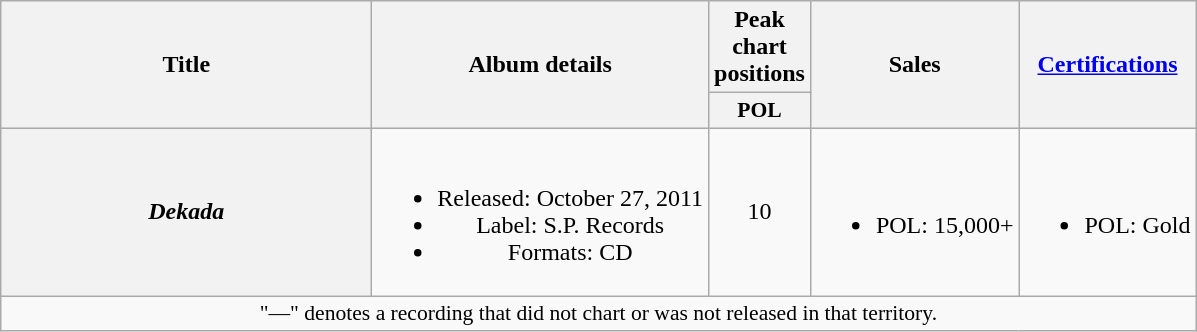<table class="wikitable plainrowheaders" style="text-align:center;">
<tr>
<th scope="col" rowspan="2" style="width:15em;">Title</th>
<th scope="col" rowspan="2">Album details</th>
<th scope="col" colspan="1">Peak chart positions</th>
<th scope="col" rowspan="2">Sales</th>
<th scope="col" rowspan="2"><a href='#'>Certifications</a></th>
</tr>
<tr>
<th scope="col" style="width:3em;font-size:90%;">POL<br></th>
</tr>
<tr>
<th scope="row"><em>Dekada</em></th>
<td><br><ul><li>Released: October 27, 2011</li><li>Label: S.P. Records</li><li>Formats: CD</li></ul></td>
<td>10</td>
<td><br><ul><li>POL: 15,000+</li></ul></td>
<td><br><ul><li>POL: Gold</li></ul></td>
</tr>
<tr>
<td colspan="20" style="font-size:90%">"—" denotes a recording that did not chart or was not released in that territory.</td>
</tr>
</table>
